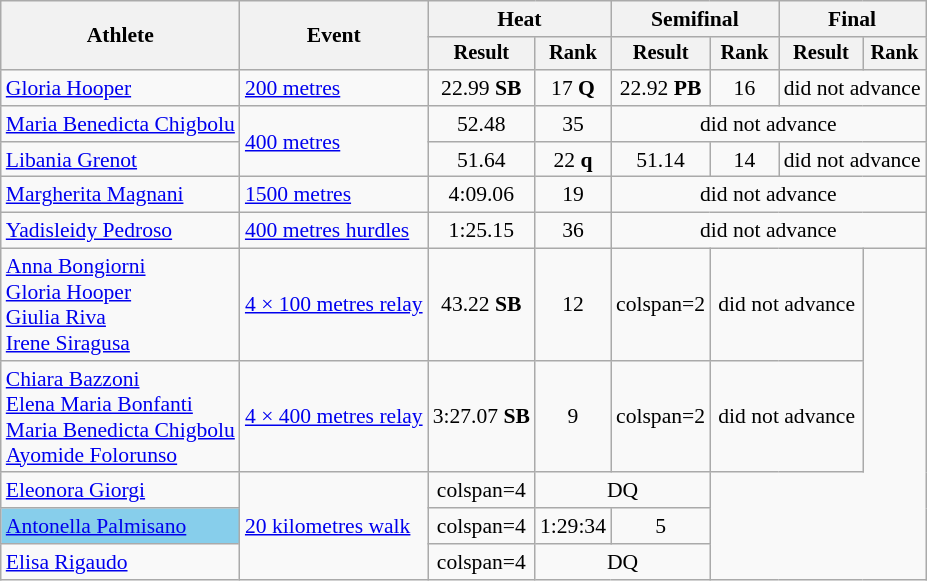<table class="wikitable" style="font-size:90%">
<tr>
<th rowspan="2">Athlete</th>
<th rowspan="2">Event</th>
<th colspan="2">Heat</th>
<th colspan="2">Semifinal</th>
<th colspan="2">Final</th>
</tr>
<tr style="font-size:95%">
<th>Result</th>
<th>Rank</th>
<th>Result</th>
<th>Rank</th>
<th>Result</th>
<th>Rank</th>
</tr>
<tr style=text-align:center>
<td style=text-align:left><a href='#'>Gloria Hooper</a></td>
<td style=text-align:left><a href='#'>200 metres</a></td>
<td>22.99 <strong>SB</strong></td>
<td>17 <strong>Q</strong></td>
<td>22.92 <strong>PB</strong></td>
<td>16</td>
<td colspan="2">did not advance</td>
</tr>
<tr style=text-align:center>
<td style=text-align:left><a href='#'>Maria Benedicta Chigbolu</a></td>
<td style=text-align:left rowspan=2><a href='#'>400 metres</a></td>
<td>52.48</td>
<td>35</td>
<td colspan="4">did not advance</td>
</tr>
<tr style=text-align:center>
<td style=text-align:left><a href='#'>Libania Grenot</a></td>
<td>51.64</td>
<td>22 <strong>q</strong></td>
<td>51.14</td>
<td>14</td>
<td colspan="2">did not advance</td>
</tr>
<tr style=text-align:center>
<td style=text-align:left><a href='#'>Margherita Magnani</a></td>
<td style=text-align:left><a href='#'>1500 metres</a></td>
<td>4:09.06</td>
<td>19</td>
<td colspan="4">did not advance</td>
</tr>
<tr style=text-align:center>
<td style=text-align:left><a href='#'>Yadisleidy Pedroso</a></td>
<td style=text-align:left><a href='#'>400 metres hurdles</a></td>
<td>1:25.15</td>
<td>36</td>
<td colspan="4">did not advance</td>
</tr>
<tr style=text-align:center>
<td style=text-align:left><a href='#'>Anna Bongiorni</a><br><a href='#'>Gloria Hooper</a><br><a href='#'>Giulia Riva</a><br><a href='#'>Irene Siragusa</a></td>
<td style=text-align:left><a href='#'>4 × 100 metres relay</a></td>
<td>43.22 <strong>SB</strong></td>
<td>12</td>
<td>colspan=2 </td>
<td colspan="2">did not advance</td>
</tr>
<tr style=text-align:center>
<td style=text-align:left><a href='#'>Chiara Bazzoni</a><br><a href='#'>Elena Maria Bonfanti</a><br><a href='#'>Maria Benedicta Chigbolu</a><br><a href='#'>Ayomide Folorunso</a></td>
<td style=text-align:left><a href='#'>4 × 400 metres relay</a></td>
<td>3:27.07 <strong>SB</strong></td>
<td>9</td>
<td>colspan=2 </td>
<td colspan="2">did not advance</td>
</tr>
<tr style=text-align:center>
<td style=text-align:left><a href='#'>Eleonora Giorgi</a></td>
<td style=text-align:left rowspan=3><a href='#'>20 kilometres walk</a></td>
<td>colspan=4 </td>
<td colspan="2">DQ</td>
</tr>
<tr style=text-align:center>
<td style=text-align:left bgcolor=SkyBlue><a href='#'>Antonella Palmisano</a></td>
<td>colspan=4 </td>
<td>1:29:34</td>
<td>5</td>
</tr>
<tr style=text-align:center>
<td style=text-align:left><a href='#'>Elisa Rigaudo</a></td>
<td>colspan=4 </td>
<td colspan="2">DQ</td>
</tr>
</table>
